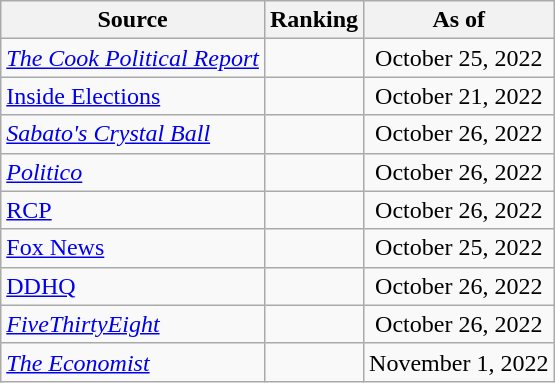<table class="wikitable" style="text-align:center">
<tr>
<th>Source</th>
<th>Ranking</th>
<th>As of</th>
</tr>
<tr>
<td align=left><em><a href='#'>The Cook Political Report</a></em></td>
<td></td>
<td>October 25, 2022</td>
</tr>
<tr>
<td align=left><a href='#'>Inside Elections</a></td>
<td></td>
<td>October 21, 2022</td>
</tr>
<tr>
<td align=left><em><a href='#'>Sabato's Crystal Ball</a></em></td>
<td></td>
<td>October 26, 2022</td>
</tr>
<tr>
<td align="left"><em><a href='#'>Politico</a></em></td>
<td></td>
<td>October 26, 2022</td>
</tr>
<tr>
<td align="left"><a href='#'>RCP</a></td>
<td></td>
<td>October 26, 2022</td>
</tr>
<tr>
<td align=left><a href='#'>Fox News</a></td>
<td></td>
<td>October 25, 2022</td>
</tr>
<tr>
<td align="left"><a href='#'>DDHQ</a></td>
<td></td>
<td>October 26, 2022</td>
</tr>
<tr>
<td align="left"><em><a href='#'>FiveThirtyEight</a></em></td>
<td></td>
<td>October 26, 2022</td>
</tr>
<tr>
<td align="left"><em><a href='#'>The Economist</a></em></td>
<td></td>
<td>November 1, 2022</td>
</tr>
</table>
